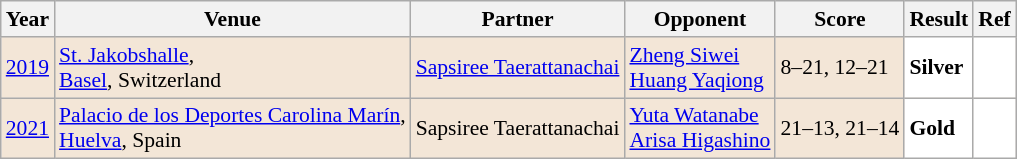<table class="sortable wikitable" style="font-size: 90%">
<tr>
<th>Year</th>
<th>Venue</th>
<th>Partner</th>
<th>Opponent</th>
<th>Score</th>
<th>Result</th>
<th>Ref</th>
</tr>
<tr style="background:#F3E6D7">
<td align="center"><a href='#'>2019</a></td>
<td align="left"><a href='#'>St. Jakobshalle</a>,<br><a href='#'>Basel</a>, Switzerland</td>
<td align="left"> <a href='#'>Sapsiree Taerattanachai</a></td>
<td align="left"> <a href='#'>Zheng Siwei</a><br> <a href='#'>Huang Yaqiong</a></td>
<td align="left">8–21, 12–21</td>
<td style="text-align:left; background:white"> <strong>Silver</strong></td>
<td style="text-align:center; background:white"></td>
</tr>
<tr style="background:#F3E6D7">
<td align="center"><a href='#'>2021</a></td>
<td align="left"><a href='#'>Palacio de los Deportes Carolina Marín</a>,<br><a href='#'>Huelva</a>, Spain</td>
<td align="left"> Sapsiree Taerattanachai</td>
<td align="left"> <a href='#'>Yuta Watanabe</a><br> <a href='#'>Arisa Higashino</a></td>
<td align="left">21–13, 21–14</td>
<td style="text-align:left; background:white"> <strong>Gold</strong></td>
<td style="text-align:center; background:white"></td>
</tr>
</table>
